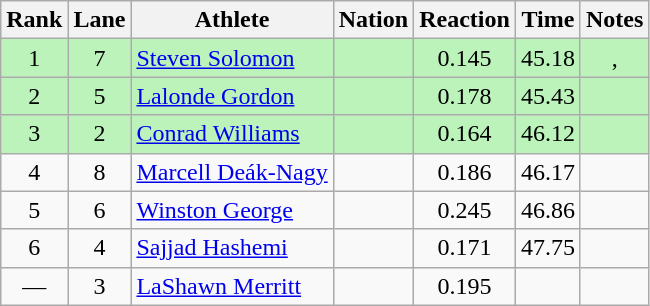<table class="wikitable sortable" style="text-align:center">
<tr>
<th>Rank</th>
<th>Lane</th>
<th>Athlete</th>
<th>Nation</th>
<th>Reaction</th>
<th>Time</th>
<th>Notes</th>
</tr>
<tr style="background:#bbf3bb;">
<td>1</td>
<td>7</td>
<td align=left><a href='#'>Steven Solomon</a></td>
<td align=left></td>
<td>0.145</td>
<td>45.18</td>
<td>, </td>
</tr>
<tr style="background:#bbf3bb;">
<td>2</td>
<td>5</td>
<td align=left><a href='#'>Lalonde Gordon</a></td>
<td align=left></td>
<td>0.178</td>
<td>45.43</td>
<td></td>
</tr>
<tr style="background:#bbf3bb;">
<td>3</td>
<td>2</td>
<td align=left><a href='#'>Conrad Williams</a></td>
<td align=left></td>
<td>0.164</td>
<td>46.12</td>
<td></td>
</tr>
<tr>
<td>4</td>
<td>8</td>
<td align=left><a href='#'>Marcell Deák-Nagy</a></td>
<td align=left></td>
<td>0.186</td>
<td>46.17</td>
<td></td>
</tr>
<tr>
<td>5</td>
<td>6</td>
<td align=left><a href='#'>Winston George</a></td>
<td align=left></td>
<td>0.245</td>
<td>46.86</td>
<td></td>
</tr>
<tr>
<td>6</td>
<td>4</td>
<td align=left><a href='#'>Sajjad Hashemi</a></td>
<td align=left></td>
<td>0.171</td>
<td>47.75</td>
<td></td>
</tr>
<tr>
<td data-sort-value=7>—</td>
<td>3</td>
<td align=left><a href='#'>LaShawn Merritt</a></td>
<td align=left></td>
<td>0.195</td>
<td></td>
<td></td>
</tr>
</table>
